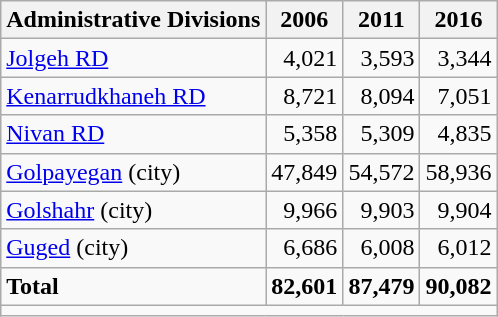<table class="wikitable">
<tr>
<th>Administrative Divisions</th>
<th>2006</th>
<th>2011</th>
<th>2016</th>
</tr>
<tr>
<td><a href='#'>Jolgeh RD</a></td>
<td style="text-align: right;">4,021</td>
<td style="text-align: right;">3,593</td>
<td style="text-align: right;">3,344</td>
</tr>
<tr>
<td><a href='#'>Kenarrudkhaneh RD</a></td>
<td style="text-align: right;">8,721</td>
<td style="text-align: right;">8,094</td>
<td style="text-align: right;">7,051</td>
</tr>
<tr>
<td><a href='#'>Nivan RD</a></td>
<td style="text-align: right;">5,358</td>
<td style="text-align: right;">5,309</td>
<td style="text-align: right;">4,835</td>
</tr>
<tr>
<td><a href='#'>Golpayegan</a> (city)</td>
<td style="text-align: right;">47,849</td>
<td style="text-align: right;">54,572</td>
<td style="text-align: right;">58,936</td>
</tr>
<tr>
<td><a href='#'>Golshahr</a> (city)</td>
<td style="text-align: right;">9,966</td>
<td style="text-align: right;">9,903</td>
<td style="text-align: right;">9,904</td>
</tr>
<tr>
<td><a href='#'>Guged</a> (city)</td>
<td style="text-align: right;">6,686</td>
<td style="text-align: right;">6,008</td>
<td style="text-align: right;">6,012</td>
</tr>
<tr>
<td><strong>Total</strong></td>
<td style="text-align: right;"><strong>82,601</strong></td>
<td style="text-align: right;"><strong>87,479</strong></td>
<td style="text-align: right;"><strong>90,082</strong></td>
</tr>
<tr>
<td colspan=4></td>
</tr>
</table>
